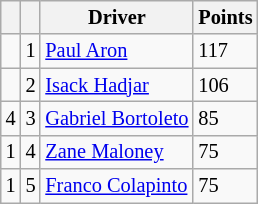<table class="wikitable" style="font-size: 85%;">
<tr>
<th></th>
<th></th>
<th>Driver</th>
<th>Points</th>
</tr>
<tr>
<td align="left"></td>
<td align="center">1</td>
<td> <a href='#'>Paul Aron</a></td>
<td>117</td>
</tr>
<tr>
<td align="left"></td>
<td align="center">2</td>
<td> <a href='#'>Isack Hadjar</a></td>
<td>106</td>
</tr>
<tr>
<td align="left"> 4</td>
<td align="center">3</td>
<td> <a href='#'>Gabriel Bortoleto</a></td>
<td>85</td>
</tr>
<tr>
<td align="left"> 1</td>
<td align="center">4</td>
<td> <a href='#'>Zane Maloney</a></td>
<td>75</td>
</tr>
<tr>
<td align="left"> 1</td>
<td align="center">5</td>
<td> <a href='#'>Franco Colapinto</a></td>
<td>75</td>
</tr>
</table>
